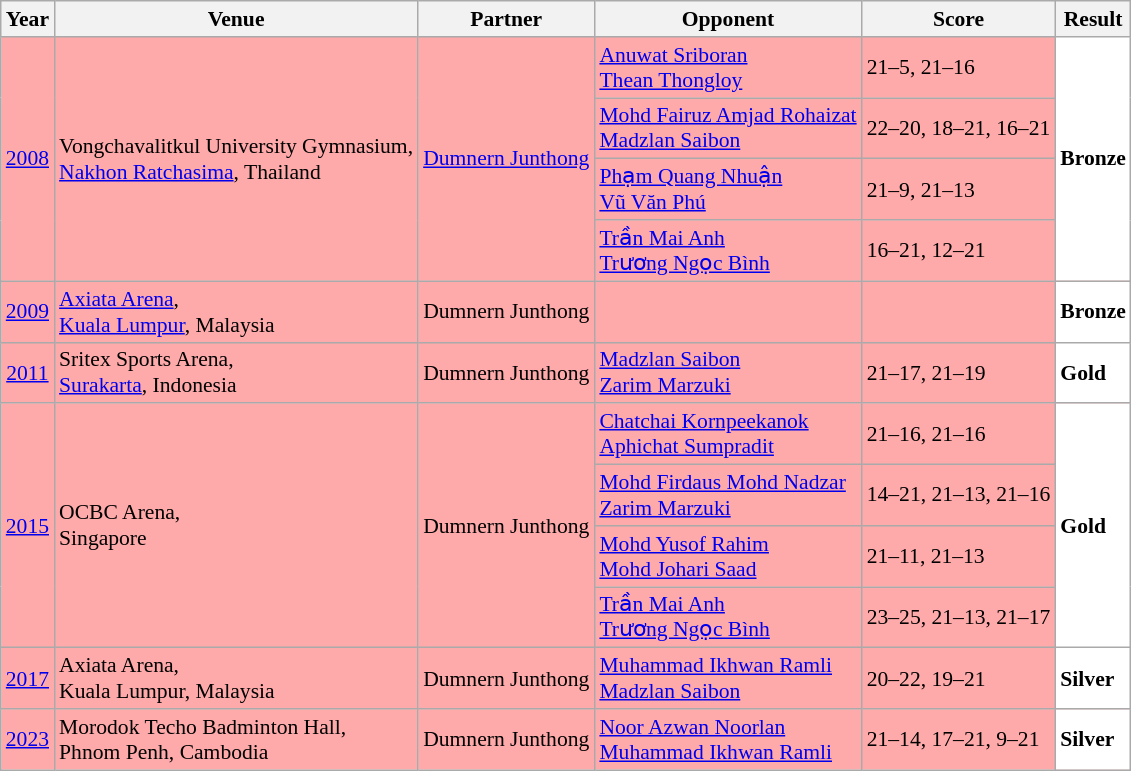<table class="sortable wikitable" style="font-size: 90%;">
<tr>
<th>Year</th>
<th>Venue</th>
<th>Partner</th>
<th>Opponent</th>
<th>Score</th>
<th>Result</th>
</tr>
<tr style="background:#FFAAAA">
<td rowspan="4" align="center"><a href='#'>2008</a></td>
<td rowspan="4" align="left">Vongchavalitkul University Gymnasium,<br><a href='#'>Nakhon Ratchasima</a>, Thailand</td>
<td rowspan="4" align="left"> <a href='#'>Dumnern Junthong</a></td>
<td align="left"> <a href='#'>Anuwat Sriboran</a><br> <a href='#'>Thean Thongloy</a></td>
<td align="left">21–5, 21–16</td>
<td rowspan="4" style="text-align:left; background:white"> <strong>Bronze</strong></td>
</tr>
<tr style="background:#FFAAAA">
<td align="left"> <a href='#'>Mohd Fairuz Amjad Rohaizat</a><br> <a href='#'>Madzlan Saibon</a></td>
<td align="left">22–20, 18–21, 16–21</td>
</tr>
<tr style="background:#FFAAAA">
<td align="left"> <a href='#'>Phạm Quang Nhuận</a><br> <a href='#'>Vũ Văn Phú</a></td>
<td align="left">21–9, 21–13</td>
</tr>
<tr style="background:#FFAAAA">
<td align="left"> <a href='#'>Trần Mai Anh</a><br> <a href='#'>Trương Ngọc Bình</a></td>
<td align="left">16–21, 12–21</td>
</tr>
<tr style="background:#FFAAAA">
<td align="center"><a href='#'>2009</a></td>
<td align="left"><a href='#'>Axiata Arena</a>,<br><a href='#'>Kuala Lumpur</a>, Malaysia</td>
<td align="left"> Dumnern Junthong</td>
<td align="left"></td>
<td align="left"></td>
<td style="text-align:left; background:white"> <strong>Bronze</strong></td>
</tr>
<tr style="background:#FFAAAA">
<td align="center"><a href='#'>2011</a></td>
<td align="left">Sritex Sports Arena,<br><a href='#'>Surakarta</a>, Indonesia</td>
<td align="left"> Dumnern Junthong</td>
<td align="left"> <a href='#'>Madzlan Saibon</a><br> <a href='#'>Zarim Marzuki</a></td>
<td align="left">21–17, 21–19</td>
<td style="text-align:left; background:white"> <strong>Gold</strong></td>
</tr>
<tr style="background:#FFAAAA">
<td rowspan="4" align="center"><a href='#'>2015</a></td>
<td rowspan="4" align="left">OCBC Arena,<br>Singapore</td>
<td rowspan="4" align="left"> Dumnern Junthong</td>
<td align="left"> <a href='#'>Chatchai Kornpeekanok</a><br> <a href='#'>Aphichat Sumpradit</a></td>
<td align="left">21–16, 21–16</td>
<td rowspan="4" style="text-align:left; background:white"> <strong>Gold</strong></td>
</tr>
<tr style="background:#FFAAAA">
<td align="left"> <a href='#'>Mohd Firdaus Mohd Nadzar</a><br> <a href='#'>Zarim Marzuki</a></td>
<td align="left">14–21, 21–13, 21–16</td>
</tr>
<tr style="background:#FFAAAA">
<td align="left"> <a href='#'>Mohd Yusof Rahim</a><br> <a href='#'>Mohd Johari Saad</a></td>
<td align="left">21–11, 21–13</td>
</tr>
<tr style="background:#FFAAAA">
<td align="left"> <a href='#'>Trần Mai Anh</a><br> <a href='#'>Trương Ngọc Bình</a></td>
<td align="left">23–25, 21–13, 21–17</td>
</tr>
<tr style="background:#FFAAAA">
<td align="center"><a href='#'>2017</a></td>
<td align="left">Axiata Arena,<br>Kuala Lumpur, Malaysia</td>
<td align="left"> Dumnern Junthong</td>
<td align="left"> <a href='#'>Muhammad Ikhwan Ramli</a><br> <a href='#'>Madzlan Saibon</a></td>
<td align="left">20–22, 19–21</td>
<td style="text-align:left; background:white"> <strong>Silver</strong></td>
</tr>
<tr style="background:#FFAAAA">
<td align="center"><a href='#'>2023</a></td>
<td align="left">Morodok Techo Badminton Hall,<br>Phnom Penh, Cambodia</td>
<td align="left"> Dumnern Junthong</td>
<td align="left"> <a href='#'>Noor Azwan Noorlan</a><br> <a href='#'>Muhammad Ikhwan Ramli</a></td>
<td align="left">21–14, 17–21, 9–21</td>
<td style="text-align:left; background:white"> <strong>Silver</strong></td>
</tr>
</table>
